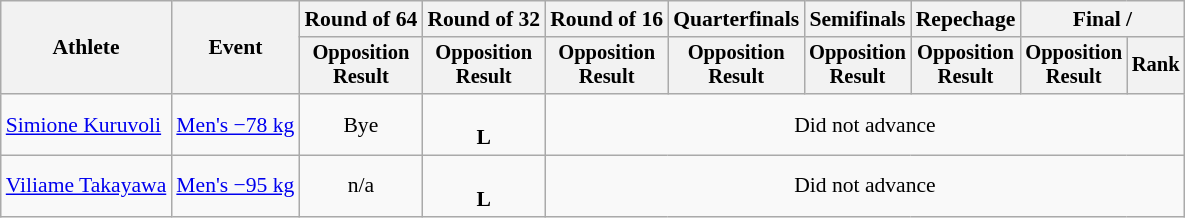<table class="wikitable" style="font-size:90%">
<tr>
<th rowspan="2">Athlete</th>
<th rowspan="2">Event</th>
<th>Round of 64</th>
<th>Round of 32</th>
<th>Round of 16</th>
<th>Quarterfinals</th>
<th>Semifinals</th>
<th>Repechage</th>
<th colspan=2>Final / </th>
</tr>
<tr style="font-size:95%">
<th>Opposition<br>Result</th>
<th>Opposition<br>Result</th>
<th>Opposition<br>Result</th>
<th>Opposition<br>Result</th>
<th>Opposition<br>Result</th>
<th>Opposition<br>Result</th>
<th>Opposition<br>Result</th>
<th>Rank</th>
</tr>
<tr align=center>
<td align=left><a href='#'>Simione Kuruvoli</a></td>
<td align=left><a href='#'>Men's −78 kg</a></td>
<td>Bye</td>
<td><br><strong>L</strong></td>
<td colspan=6>Did not advance</td>
</tr>
<tr align=center>
<td align=left><a href='#'>Viliame Takayawa</a></td>
<td align=left><a href='#'>Men's −95 kg</a></td>
<td>n/a</td>
<td><br><strong>L</strong></td>
<td colspan=6>Did not advance</td>
</tr>
</table>
